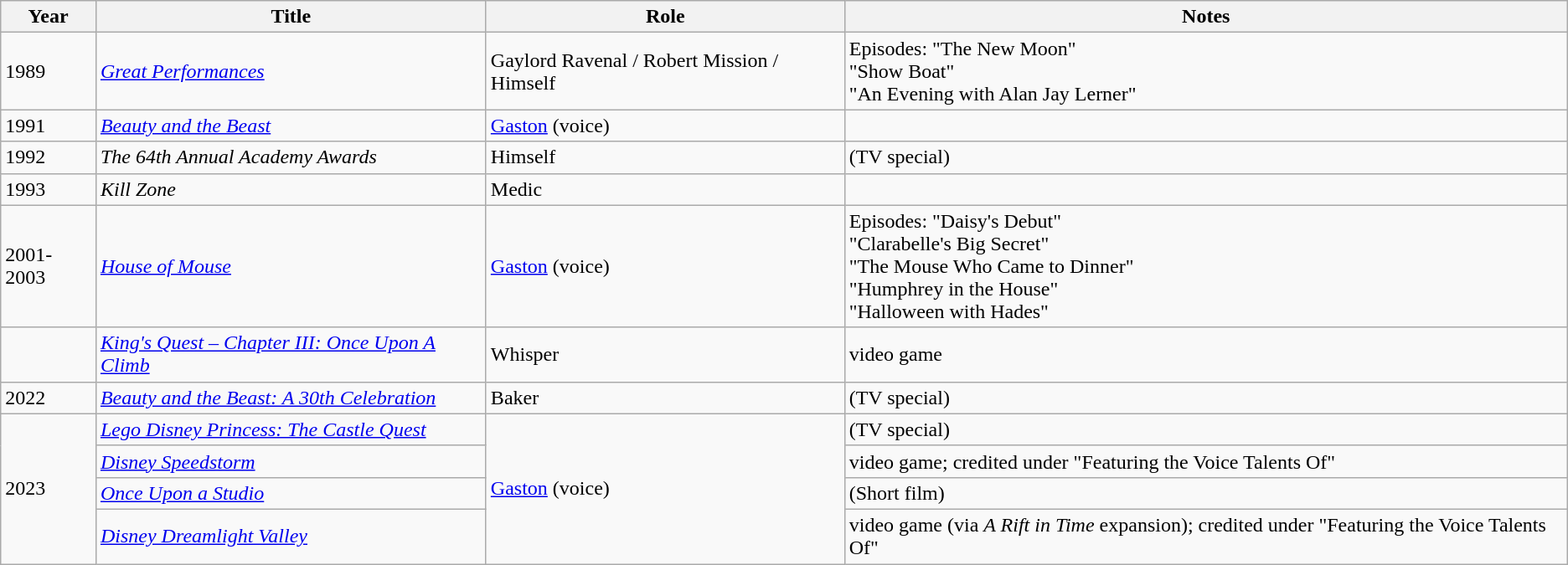<table class="wikitable">
<tr>
<th>Year</th>
<th>Title</th>
<th>Role</th>
<th>Notes</th>
</tr>
<tr>
<td>1989</td>
<td><em><a href='#'>Great Performances</a></em></td>
<td>Gaylord Ravenal / Robert Mission / Himself</td>
<td>Episodes: "The New Moon"<br>"Show Boat"<br>"An Evening with Alan Jay Lerner"</td>
</tr>
<tr>
<td>1991</td>
<td><em><a href='#'>Beauty and the Beast</a></em></td>
<td><a href='#'>Gaston</a> (voice)</td>
<td></td>
</tr>
<tr>
<td>1992</td>
<td><em>The 64th Annual Academy Awards</em></td>
<td>Himself</td>
<td>(TV special)</td>
</tr>
<tr>
<td>1993</td>
<td><em>Kill Zone</em></td>
<td>Medic</td>
<td></td>
</tr>
<tr>
<td>2001-2003</td>
<td><em><a href='#'>House of Mouse</a></em></td>
<td><a href='#'>Gaston</a> (voice)</td>
<td>Episodes: "Daisy's Debut"<br>"Clarabelle's Big Secret"<br>"The Mouse Who Came to Dinner"<br>"Humphrey in the House"<br>"Halloween with Hades"</td>
</tr>
<tr>
<td></td>
<td><em><a href='#'>King's Quest – Chapter III: Once Upon A Climb</a></em></td>
<td>Whisper</td>
<td>video game</td>
</tr>
<tr>
<td>2022</td>
<td><em><a href='#'>Beauty and the Beast: A 30th Celebration</a></em></td>
<td>Baker</td>
<td>(TV special)</td>
</tr>
<tr>
<td rowspan="4">2023</td>
<td><em><a href='#'>Lego Disney Princess: The Castle Quest</a></em></td>
<td rowspan="4"><a href='#'>Gaston</a> (voice)</td>
<td>(TV special)</td>
</tr>
<tr>
<td><em><a href='#'>Disney Speedstorm</a></em></td>
<td>video game; credited under "Featuring the Voice Talents Of"</td>
</tr>
<tr>
<td><em><a href='#'>Once Upon a Studio</a></em></td>
<td>(Short film)</td>
</tr>
<tr>
<td><em><a href='#'>Disney Dreamlight Valley</a></em></td>
<td>video game (via <em>A Rift in Time</em> expansion); credited under "Featuring the Voice Talents Of"</td>
</tr>
</table>
